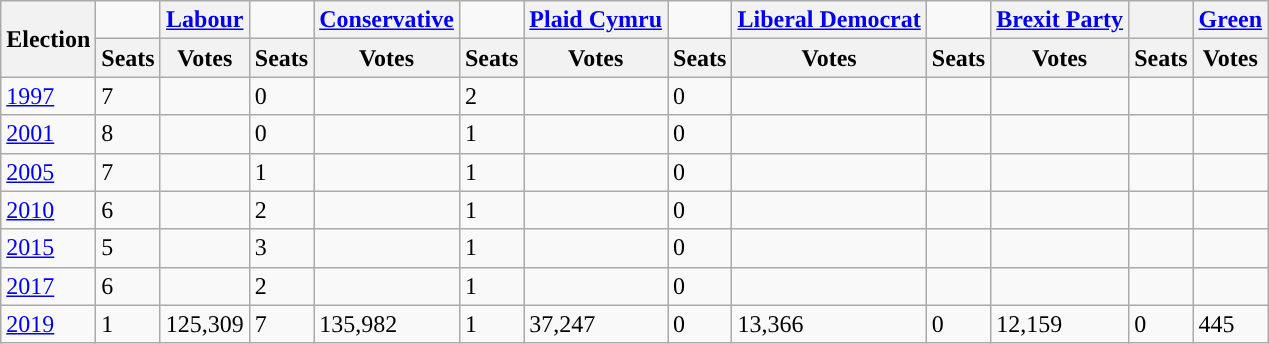<table class="wikitable">
<tr>
<th rowspan="2">Election</th>
<td> </td>
<th><a href='#'>Labour</a></th>
<td> </td>
<th><a href='#'>Conservative</a></th>
<td style="background-color: "></td>
<th><a href='#'>Plaid Cymru</a></th>
<td></td>
<th><a href='#'>Liberal Democrat</a></th>
<td style="background:"></td>
<th><a href='#'>Brexit Party</a></th>
<th></th>
<th><a href='#'>Green</a></th>
</tr>
<tr>
<th>Seats</th>
<th>Votes</th>
<th>Seats</th>
<th>Votes</th>
<th>Seats</th>
<th>Votes</th>
<th>Seats</th>
<th>Votes</th>
<th>Seats</th>
<th>Votes</th>
<th>Seats</th>
<th>Votes</th>
</tr>
<tr>
<td><a href='#'>1997</a></td>
<td>7</td>
<td></td>
<td>0</td>
<td></td>
<td>2</td>
<td></td>
<td>0</td>
<td></td>
<td></td>
<td></td>
<td></td>
<td></td>
</tr>
<tr>
<td><a href='#'>2001</a></td>
<td>8</td>
<td></td>
<td>0</td>
<td></td>
<td>1</td>
<td></td>
<td>0</td>
<td></td>
<td></td>
<td></td>
<td></td>
<td></td>
</tr>
<tr>
<td><a href='#'>2005</a></td>
<td>7</td>
<td></td>
<td>1</td>
<td></td>
<td>1</td>
<td></td>
<td>0</td>
<td></td>
<td></td>
<td></td>
<td></td>
<td></td>
</tr>
<tr>
<td><a href='#'>2010</a></td>
<td>6</td>
<td></td>
<td>2</td>
<td></td>
<td>1</td>
<td></td>
<td>0</td>
<td></td>
<td></td>
<td></td>
<td></td>
<td></td>
</tr>
<tr>
<td><a href='#'>2015</a></td>
<td>5</td>
<td></td>
<td>3</td>
<td></td>
<td>1</td>
<td></td>
<td>0</td>
<td></td>
<td></td>
<td></td>
<td></td>
<td></td>
</tr>
<tr>
<td><a href='#'>2017</a></td>
<td>6</td>
<td></td>
<td>2</td>
<td></td>
<td>1</td>
<td></td>
<td>0</td>
<td></td>
<td></td>
<td></td>
<td></td>
<td></td>
</tr>
<tr>
<td><a href='#'>2019</a></td>
<td>1</td>
<td>125,309</td>
<td>7</td>
<td>135,982</td>
<td>1</td>
<td>37,247</td>
<td>0</td>
<td>13,366</td>
<td>0</td>
<td>12,159</td>
<td>0</td>
<td>445</td>
</tr>
</table>
